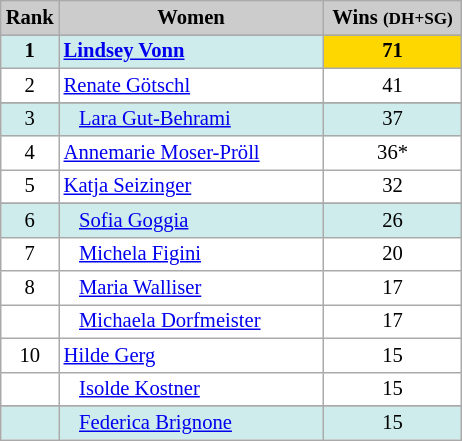<table class="wikitable plainrowheaders" style="background:#fff; font-size:86%; line-height:16px; border:grey solid 1px; border-collapse:collapse">
<tr style="background:#ccc; text-align:center;">
<th style="background-color: #ccc;" width="30">Rank</th>
<th style="background-color: #ccc;" width="170">Women</th>
<th style="background:#ccc; width:30%">Wins <small>(DH+SG)</small></th>
</tr>
<tr>
</tr>
<tr style="background:#CFECEC">
<td align=center><strong>1</strong></td>
<td><strong> <a href='#'>Lindsey Vonn</a></strong></td>
<td style="background-color: gold" align=center><strong>71</strong></td>
</tr>
<tr>
<td align=center>2</td>
<td> <a href='#'>Renate Götschl</a></td>
<td align=center>41</td>
</tr>
<tr>
</tr>
<tr style="background:#CFECEC">
<td align=center>3</td>
<td>   <a href='#'>Lara Gut-Behrami</a></td>
<td align=center>37</td>
</tr>
<tr>
<td align=center>4</td>
<td> <a href='#'>Annemarie Moser-Pröll</a></td>
<td align=center>36*</td>
</tr>
<tr>
<td align=center>5</td>
<td> <a href='#'>Katja Seizinger</a></td>
<td align=center>32</td>
</tr>
<tr>
</tr>
<tr style="background:#CFECEC">
<td align=center>6</td>
<td>   <a href='#'>Sofia Goggia</a></td>
<td align=center>26</td>
</tr>
<tr>
<td align=center>7</td>
<td>   <a href='#'>Michela Figini</a></td>
<td align=center>20</td>
</tr>
<tr>
<td align=center>8</td>
<td>   <a href='#'>Maria Walliser</a></td>
<td align=center>17</td>
</tr>
<tr>
<td align=center></td>
<td>   <a href='#'>Michaela Dorfmeister</a></td>
<td align=center>17</td>
</tr>
<tr>
<td align=center>10</td>
<td> <a href='#'>Hilde Gerg</a></td>
<td align=center>15</td>
</tr>
<tr>
<td align=center></td>
<td>   <a href='#'>Isolde Kostner</a></td>
<td align=center>15</td>
</tr>
<tr>
</tr>
<tr style="background:#CFECEC">
<td align=center></td>
<td>   <a href='#'>Federica Brignone</a></td>
<td align=center>15</td>
</tr>
</table>
